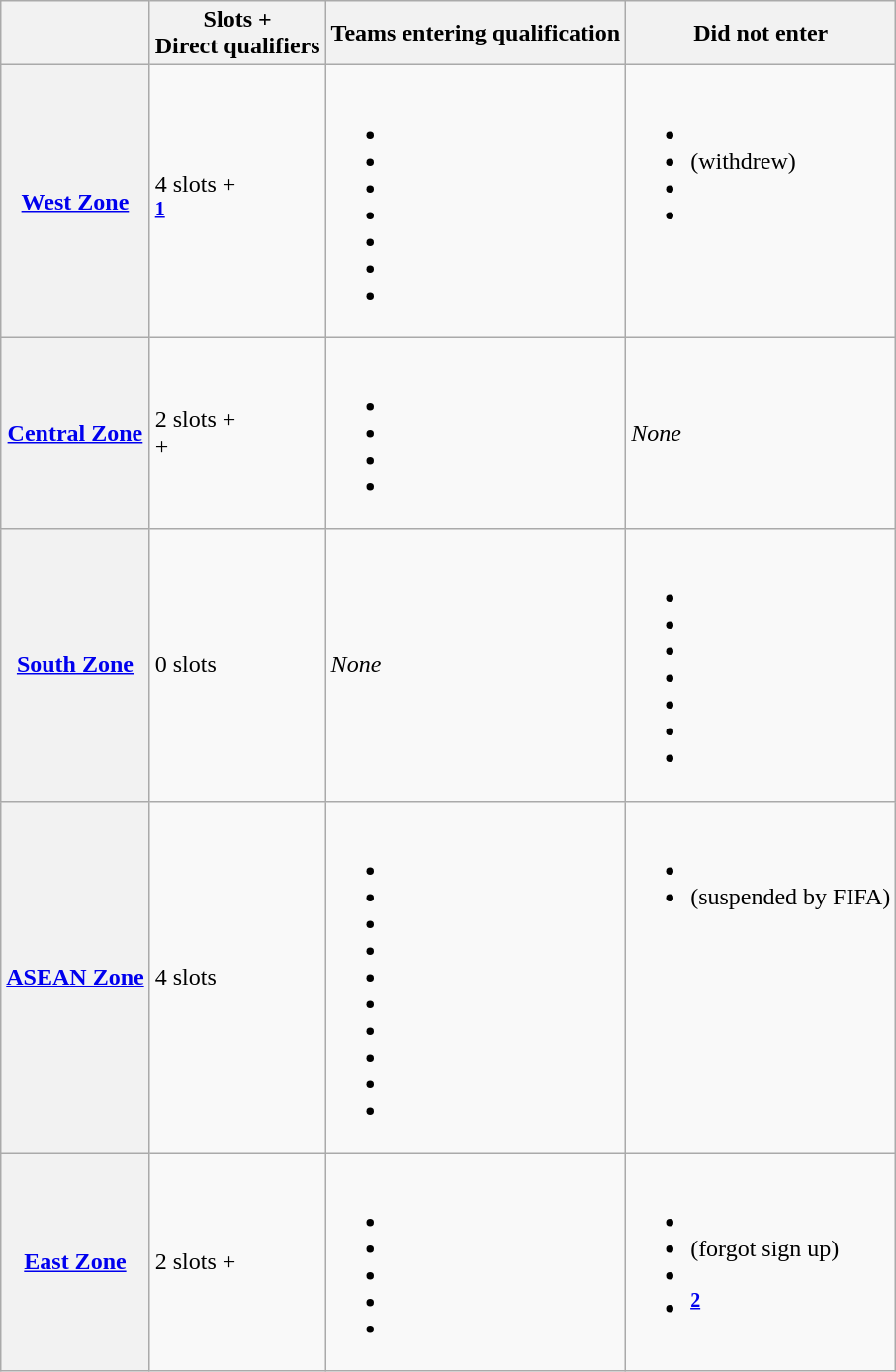<table class="wikitable">
<tr>
<th></th>
<th>Slots +<br>Direct qualifiers</th>
<th>Teams entering qualification</th>
<th>Did not enter</th>
</tr>
<tr>
<th><a href='#'>West Zone</a></th>
<td>4 slots +<br><sup><strong><a href='#'>1</a></strong></sup></td>
<td valign=top><br><ul><li></li><li></li><li></li><li></li><li></li><li></li><li></li></ul></td>
<td valign=top><br><ul><li></li><li> (withdrew)</li><li></li><li></li></ul></td>
</tr>
<tr>
<th><a href='#'>Central Zone</a></th>
<td>2 slots +<br> +<br></td>
<td valign=top><br><ul><li></li><li></li><li></li><li></li></ul></td>
<td><em>None</em></td>
</tr>
<tr>
<th><a href='#'>South Zone</a></th>
<td>0 slots</td>
<td><em>None</em></td>
<td valign=top><br><ul><li></li><li></li><li></li><li></li><li></li><li></li><li></li></ul></td>
</tr>
<tr>
<th><a href='#'>ASEAN Zone</a></th>
<td>4 slots</td>
<td valign=top><br><ul><li></li><li></li><li></li><li></li><li></li><li></li><li></li><li></li><li></li><li></li></ul></td>
<td valign=top><br><ul><li></li><li> (suspended by FIFA)</li></ul></td>
</tr>
<tr>
<th><a href='#'>East Zone</a></th>
<td>2 slots +<br></td>
<td valign=top><br><ul><li></li><li></li><li></li><li></li><li></li></ul></td>
<td valign=top><br><ul><li></li><li> (forgot sign up)</li><li></li><li><sup><strong><a href='#'>2</a></strong></sup></li></ul></td>
</tr>
</table>
